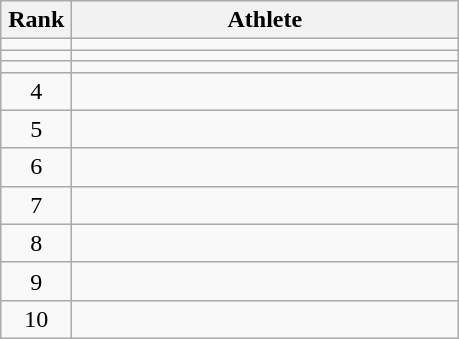<table class="wikitable" style="text-align: center;">
<tr>
<th width=40>Rank</th>
<th width=250>Athlete</th>
</tr>
<tr>
<td></td>
<td align="left"></td>
</tr>
<tr>
<td></td>
<td align="left"></td>
</tr>
<tr>
<td></td>
<td align="left"></td>
</tr>
<tr>
<td>4</td>
<td align="left"></td>
</tr>
<tr>
<td>5</td>
<td align="left"></td>
</tr>
<tr>
<td>6</td>
<td align="left"></td>
</tr>
<tr>
<td>7</td>
<td align="left"></td>
</tr>
<tr>
<td>8</td>
<td align="left"></td>
</tr>
<tr>
<td>9</td>
<td align="left"></td>
</tr>
<tr>
<td>10</td>
<td align="left"></td>
</tr>
</table>
